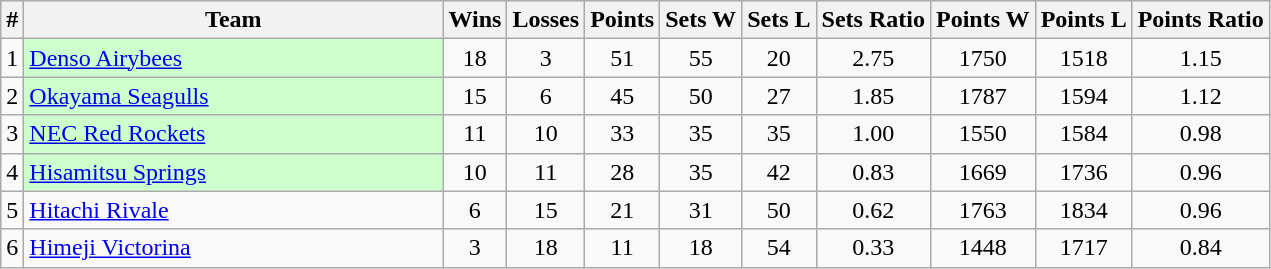<table class="wikitable" style="text-align: center;">
<tr>
<th>#</th>
<th>Team</th>
<th>Wins</th>
<th>Losses</th>
<th>Points</th>
<th>Sets W</th>
<th>Sets L</th>
<th>Sets Ratio</th>
<th>Points W</th>
<th>Points L</th>
<th>Points Ratio</th>
</tr>
<tr>
<td>1</td>
<td style="width: 17em; text-align: left; background: #ccffcc;"><a href='#'>Denso Airybees</a></td>
<td>18</td>
<td>3</td>
<td>51</td>
<td>55</td>
<td>20</td>
<td>2.75</td>
<td>1750</td>
<td>1518</td>
<td>1.15</td>
</tr>
<tr>
<td>2</td>
<td style="width: 17em; text-align: left; background: #ccffcc;"><a href='#'>Okayama Seagulls</a></td>
<td>15</td>
<td>6</td>
<td>45</td>
<td>50</td>
<td>27</td>
<td>1.85</td>
<td>1787</td>
<td>1594</td>
<td>1.12</td>
</tr>
<tr>
<td>3</td>
<td style="width: 17em; text-align: left; background: #ccffcc;"><a href='#'>NEC Red Rockets</a></td>
<td>11</td>
<td>10</td>
<td>33</td>
<td>35</td>
<td>35</td>
<td>1.00</td>
<td>1550</td>
<td>1584</td>
<td>0.98</td>
</tr>
<tr>
<td>4</td>
<td style="width: 17em; text-align: left; background: #ccffcc;"><a href='#'>Hisamitsu Springs</a></td>
<td>10</td>
<td>11</td>
<td>28</td>
<td>35</td>
<td>42</td>
<td>0.83</td>
<td>1669</td>
<td>1736</td>
<td>0.96</td>
</tr>
<tr>
<td>5</td>
<td style="width: 17em; text-align: left;"><a href='#'>Hitachi Rivale</a></td>
<td>6</td>
<td>15</td>
<td>21</td>
<td>31</td>
<td>50</td>
<td>0.62</td>
<td>1763</td>
<td>1834</td>
<td>0.96</td>
</tr>
<tr>
<td>6</td>
<td style="width: 17em; text-align: left;"><a href='#'> Himeji Victorina</a></td>
<td>3</td>
<td>18</td>
<td>11</td>
<td>18</td>
<td>54</td>
<td>0.33</td>
<td>1448</td>
<td>1717</td>
<td>0.84</td>
</tr>
</table>
